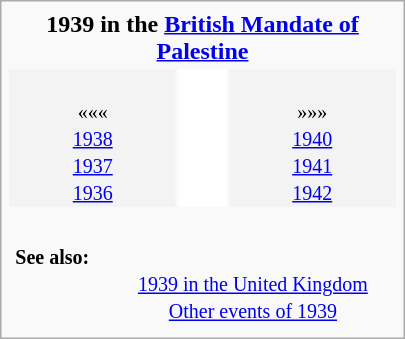<table class="infobox" style="text-align: center; width: 270px">
<tr>
<td align="center" colspan="3"><strong>1939 in the <a href='#'>British Mandate of Palestine</a></strong></td>
</tr>
<tr>
<td style="background-color: #f3f3f3"><br><small>«««<br><a href='#'>1938</a><br><a href='#'>1937</a><br><a href='#'>1936</a></small></td>
<td style="background: white" align="center"><br><table style="background: inherit">
<tr valign="top">
<td align="center"><br><div><br></div></td>
</tr>
</table>
</td>
<td style="background-color: #f3f3f3"><br><small>»»»<br><a href='#'>1940</a><br><a href='#'>1941</a><br><a href='#'>1942</a></small></td>
</tr>
<tr valign="top">
<td colspan="3"><br><table style="width: 100%; border-width: 0; margin: 0; padding: 0; border-collapse: yes">
<tr valign="top">
<th style="text-align: left"><small><strong>See also:</strong></small></th>
<td></td>
<td><br><small><a href='#'>1939 in the United Kingdom</a><br><a href='#'>Other events of 1939</a></small></td>
</tr>
</table>
</td>
</tr>
</table>
